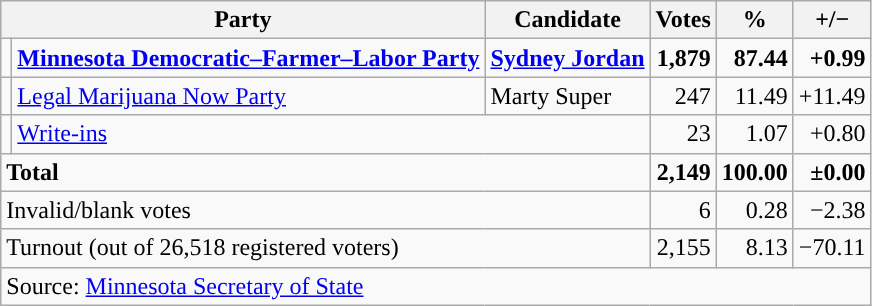<table class="wikitable">
<tr>
<th colspan="2">Party</th>
<th>Candidate</th>
<th>Votes</th>
<th>%</th>
<th>+/−</th>
</tr>
<tr>
<td style="background-color:"></td>
<td><strong><a href='#'>Minnesota Democratic–Farmer–Labor Party</a></strong></td>
<td><strong><a href='#'>Sydney Jordan</a></strong></td>
<td align="right"><strong>1,879</strong></td>
<td align="right"><strong>87.44</strong></td>
<td align="right"><strong>+0.99</strong></td>
</tr>
<tr>
<td style="background-color:"></td>
<td><a href='#'>Legal Marijuana Now Party</a></td>
<td>Marty Super</td>
<td align="right">247</td>
<td align="right">11.49</td>
<td align="right">+11.49</td>
</tr>
<tr>
<td style="background-color:"></td>
<td colspan="2"><a href='#'>Write-ins</a></td>
<td align="right">23</td>
<td align="right">1.07</td>
<td align="right">+0.80</td>
</tr>
<tr>
<td colspan="3"><strong>Total</strong></td>
<td style="font-weight:bold" align="right">2,149</td>
<td style="font-weight:bold" align="right">100.00</td>
<td style="font-weight:bold" align="right">±0.00</td>
</tr>
<tr>
<td colspan="3">Invalid/blank votes</td>
<td align="right">6</td>
<td align="right">0.28</td>
<td align="right">−2.38</td>
</tr>
<tr>
<td colspan="3">Turnout (out of 26,518 registered voters)</td>
<td align="right">2,155</td>
<td align="right">8.13</td>
<td align="right">−70.11</td>
</tr>
<tr>
<td colspan="6">Source: <a href='#'>Minnesota Secretary of State</a></td>
</tr>
</table>
